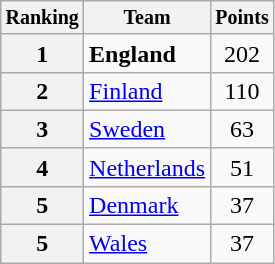<table class="wikitable">
<tr style="font-size:10pt;font-weight:bold">
<th>Ranking</th>
<th>Team</th>
<th>Points</th>
</tr>
<tr>
<th>1</th>
<td> <strong>England</strong></td>
<td align=center>202</td>
</tr>
<tr>
<th>2</th>
<td> <a href='#'>Finland</a></td>
<td align=center>110</td>
</tr>
<tr>
<th>3</th>
<td> <a href='#'>Sweden</a></td>
<td align=center>63</td>
</tr>
<tr>
<th>4</th>
<td> <a href='#'>Netherlands</a></td>
<td align=center>51</td>
</tr>
<tr>
<th>5</th>
<td> <a href='#'>Denmark</a></td>
<td align=center>37</td>
</tr>
<tr>
<th>5</th>
<td> <a href='#'>Wales</a></td>
<td align=center>37</td>
</tr>
</table>
